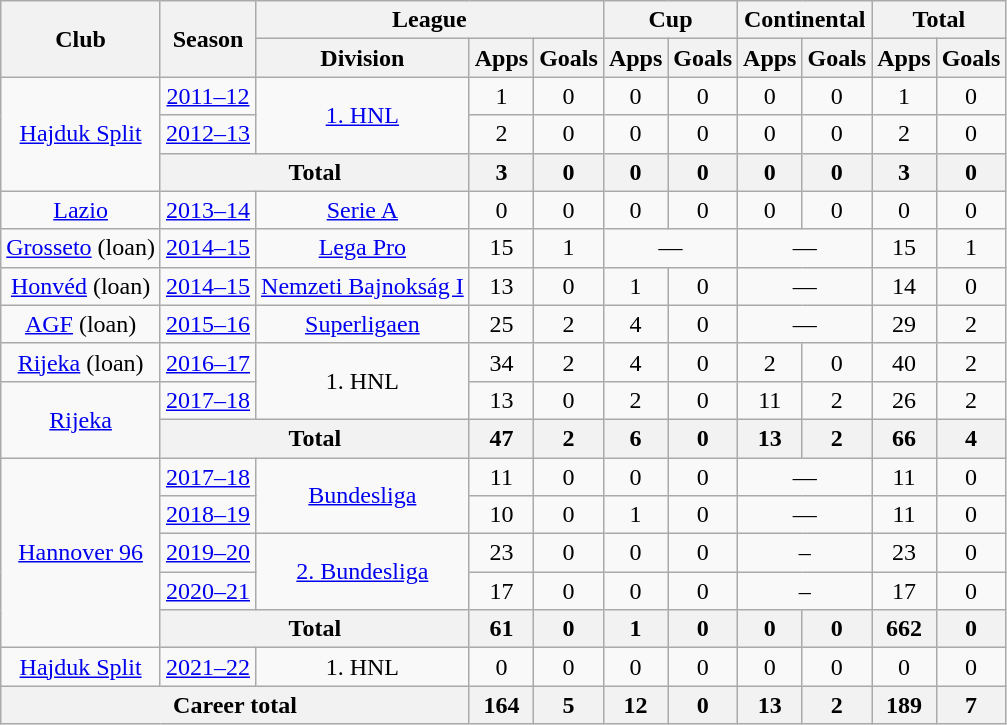<table class="wikitable" style="text-align: center">
<tr>
<th rowspan="2">Club</th>
<th rowspan="2">Season</th>
<th colspan="3">League</th>
<th colspan="2">Cup</th>
<th colspan="2">Continental</th>
<th colspan="2">Total</th>
</tr>
<tr>
<th>Division</th>
<th>Apps</th>
<th>Goals</th>
<th>Apps</th>
<th>Goals</th>
<th>Apps</th>
<th>Goals</th>
<th>Apps</th>
<th>Goals</th>
</tr>
<tr>
<td rowspan="3"><a href='#'>Hajduk Split</a></td>
<td><a href='#'>2011–12</a></td>
<td rowspan="2"><a href='#'>1. HNL</a></td>
<td>1</td>
<td>0</td>
<td>0</td>
<td>0</td>
<td>0</td>
<td>0</td>
<td>1</td>
<td>0</td>
</tr>
<tr>
<td><a href='#'>2012–13</a></td>
<td>2</td>
<td>0</td>
<td>0</td>
<td>0</td>
<td>0</td>
<td>0</td>
<td>2</td>
<td>0</td>
</tr>
<tr>
<th colspan="2">Total</th>
<th>3</th>
<th>0</th>
<th>0</th>
<th>0</th>
<th>0</th>
<th>0</th>
<th>3</th>
<th>0</th>
</tr>
<tr>
<td><a href='#'>Lazio</a></td>
<td><a href='#'>2013–14</a></td>
<td><a href='#'>Serie A</a></td>
<td>0</td>
<td>0</td>
<td>0</td>
<td>0</td>
<td>0</td>
<td>0</td>
<td>0</td>
<td>0</td>
</tr>
<tr>
<td><a href='#'>Grosseto</a> (loan)</td>
<td><a href='#'>2014–15</a></td>
<td><a href='#'>Lega Pro</a></td>
<td>15</td>
<td>1</td>
<td colspan="2">—</td>
<td colspan="2">—</td>
<td>15</td>
<td>1</td>
</tr>
<tr>
<td><a href='#'>Honvéd</a> (loan)</td>
<td><a href='#'>2014–15</a></td>
<td><a href='#'>Nemzeti Bajnokság I</a></td>
<td>13</td>
<td>0</td>
<td>1</td>
<td>0</td>
<td colspan="2">—</td>
<td>14</td>
<td>0</td>
</tr>
<tr>
<td><a href='#'>AGF</a> (loan)</td>
<td><a href='#'>2015–16</a></td>
<td><a href='#'>Superligaen</a></td>
<td>25</td>
<td>2</td>
<td>4</td>
<td>0</td>
<td colspan="2">—</td>
<td>29</td>
<td>2</td>
</tr>
<tr>
<td><a href='#'>Rijeka</a> (loan)</td>
<td><a href='#'>2016–17</a></td>
<td rowspan="2">1. HNL</td>
<td>34</td>
<td>2</td>
<td>4</td>
<td>0</td>
<td>2</td>
<td>0</td>
<td>40</td>
<td>2</td>
</tr>
<tr>
<td rowspan="2"><a href='#'>Rijeka</a></td>
<td><a href='#'>2017–18</a></td>
<td>13</td>
<td>0</td>
<td>2</td>
<td>0</td>
<td>11</td>
<td>2</td>
<td>26</td>
<td>2</td>
</tr>
<tr>
<th colspan="2">Total</th>
<th>47</th>
<th>2</th>
<th>6</th>
<th>0</th>
<th>13</th>
<th>2</th>
<th>66</th>
<th>4</th>
</tr>
<tr>
<td rowspan="5"><a href='#'>Hannover 96</a></td>
<td><a href='#'>2017–18</a></td>
<td rowspan="2"><a href='#'>Bundesliga</a></td>
<td>11</td>
<td>0</td>
<td>0</td>
<td>0</td>
<td colspan="2">—</td>
<td>11</td>
<td>0</td>
</tr>
<tr>
<td><a href='#'>2018–19</a></td>
<td>10</td>
<td>0</td>
<td>1</td>
<td>0</td>
<td colspan="2">—</td>
<td>11</td>
<td>0</td>
</tr>
<tr>
<td><a href='#'>2019–20</a></td>
<td rowspan="2"><a href='#'>2. Bundesliga</a></td>
<td>23</td>
<td>0</td>
<td>0</td>
<td>0</td>
<td colspan="2">–</td>
<td>23</td>
<td>0</td>
</tr>
<tr>
<td><a href='#'>2020–21</a></td>
<td>17</td>
<td>0</td>
<td>0</td>
<td>0</td>
<td colspan="2">–</td>
<td>17</td>
<td>0</td>
</tr>
<tr>
<th colspan="2">Total</th>
<th>61</th>
<th>0</th>
<th>1</th>
<th>0</th>
<th>0</th>
<th>0</th>
<th>662</th>
<th>0</th>
</tr>
<tr>
<td><a href='#'>Hajduk Split</a></td>
<td><a href='#'>2021–22</a></td>
<td>1. HNL</td>
<td>0</td>
<td>0</td>
<td>0</td>
<td>0</td>
<td>0</td>
<td>0</td>
<td>0</td>
<td>0</td>
</tr>
<tr>
<th colspan="3">Career total</th>
<th>164</th>
<th>5</th>
<th>12</th>
<th>0</th>
<th>13</th>
<th>2</th>
<th>189</th>
<th>7</th>
</tr>
</table>
